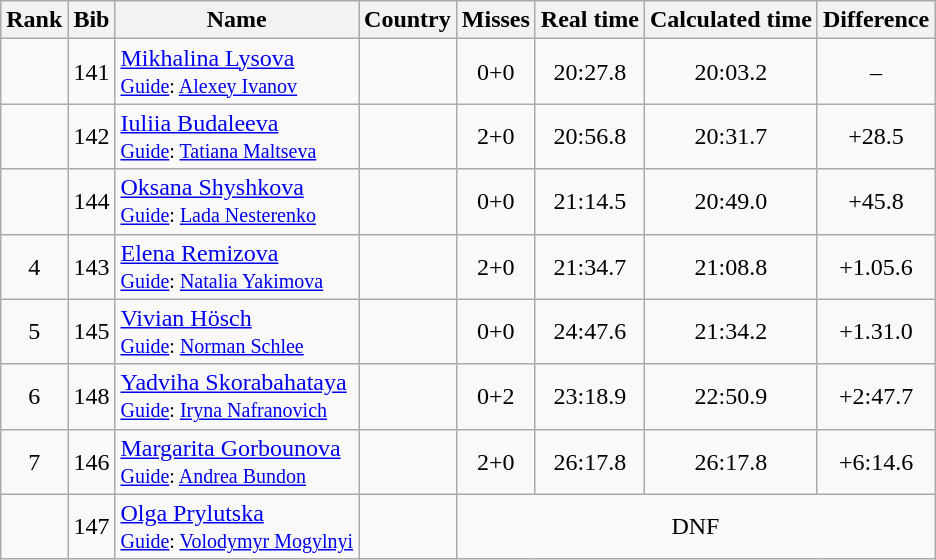<table class="wikitable sortable" style="text-align:center">
<tr>
<th>Rank</th>
<th>Bib</th>
<th>Name</th>
<th>Country</th>
<th>Misses</th>
<th>Real time</th>
<th>Calculated time</th>
<th>Difference</th>
</tr>
<tr>
<td></td>
<td>141</td>
<td align=left><a href='#'>Mikhalina Lysova</a><br><small><a href='#'>Guide</a>: <a href='#'>Alexey Ivanov</a></small></td>
<td align=left></td>
<td>0+0</td>
<td>20:27.8</td>
<td>20:03.2</td>
<td>–</td>
</tr>
<tr>
<td></td>
<td>142</td>
<td align=left><a href='#'>Iuliia Budaleeva</a><br><small><a href='#'>Guide</a>: <a href='#'>Tatiana Maltseva</a></small></td>
<td align=left></td>
<td>2+0</td>
<td>20:56.8</td>
<td>20:31.7</td>
<td>+28.5</td>
</tr>
<tr>
<td></td>
<td>144</td>
<td align=left><a href='#'>Oksana Shyshkova</a><br><small><a href='#'>Guide</a>: <a href='#'>Lada Nesterenko</a></small></td>
<td align=left></td>
<td>0+0</td>
<td>21:14.5</td>
<td>20:49.0</td>
<td>+45.8</td>
</tr>
<tr>
<td>4</td>
<td>143</td>
<td align=left><a href='#'>Elena Remizova</a><br><small><a href='#'>Guide</a>: <a href='#'>Natalia Yakimova</a></small></td>
<td align=left></td>
<td>2+0</td>
<td>21:34.7</td>
<td>21:08.8</td>
<td>+1.05.6</td>
</tr>
<tr>
<td>5</td>
<td>145</td>
<td align=left><a href='#'>Vivian Hösch</a><br><small><a href='#'>Guide</a>: <a href='#'>Norman Schlee</a></small></td>
<td align=left></td>
<td>0+0</td>
<td>24:47.6</td>
<td>21:34.2</td>
<td>+1.31.0</td>
</tr>
<tr>
<td>6</td>
<td>148</td>
<td align=left><a href='#'>Yadviha Skorabahataya</a><br><small><a href='#'>Guide</a>: <a href='#'>Iryna Nafranovich</a></small></td>
<td align=left></td>
<td>0+2</td>
<td>23:18.9</td>
<td>22:50.9</td>
<td>+2:47.7</td>
</tr>
<tr>
<td>7</td>
<td>146</td>
<td align=left><a href='#'>Margarita Gorbounova</a><br><small><a href='#'>Guide</a>: <a href='#'>Andrea Bundon</a></small></td>
<td align=left></td>
<td>2+0</td>
<td>26:17.8</td>
<td>26:17.8</td>
<td>+6:14.6</td>
</tr>
<tr>
<td></td>
<td>147</td>
<td align=left><a href='#'>Olga Prylutska</a><br><small><a href='#'>Guide</a>: <a href='#'>Volodymyr Mogylnyi</a></small></td>
<td align=left></td>
<td colspan=4>DNF</td>
</tr>
</table>
